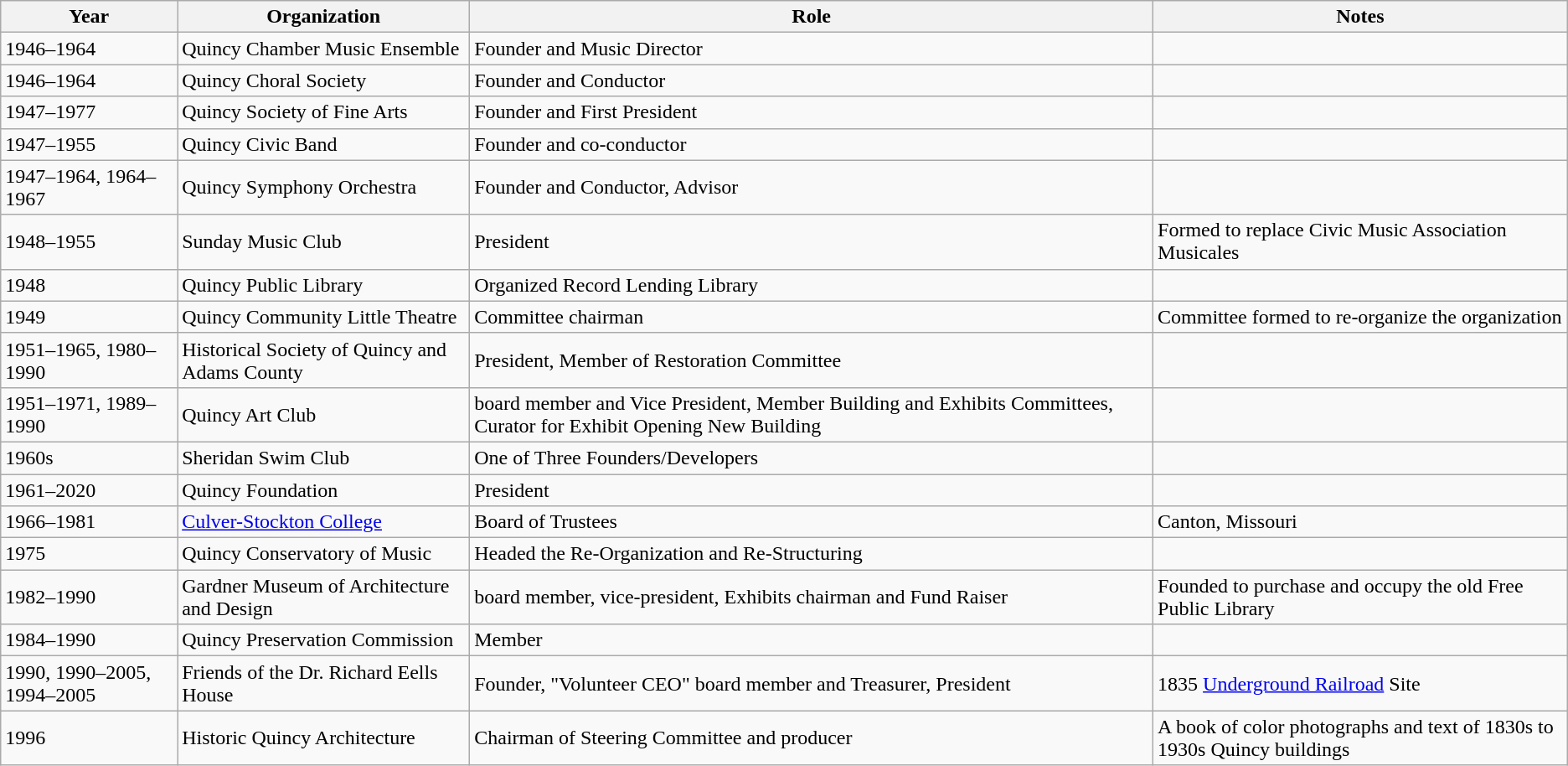<table class="wikitable sortable">
<tr>
<th>Year</th>
<th>Organization</th>
<th>Role</th>
<th class="unsortable">Notes</th>
</tr>
<tr>
<td>1946–1964</td>
<td>Quincy Chamber Music Ensemble</td>
<td>Founder and Music Director</td>
<td></td>
</tr>
<tr>
<td>1946–1964</td>
<td>Quincy Choral Society</td>
<td>Founder and Conductor</td>
<td></td>
</tr>
<tr>
<td>1947–1977</td>
<td>Quincy Society of Fine Arts</td>
<td>Founder and First President</td>
</tr>
<tr>
<td>1947–1955</td>
<td>Quincy Civic Band</td>
<td>Founder and co-conductor</td>
<td></td>
</tr>
<tr>
<td>1947–1964, 1964–1967</td>
<td>Quincy Symphony Orchestra</td>
<td>Founder and Conductor, Advisor</td>
<td></td>
</tr>
<tr>
<td>1948–1955</td>
<td>Sunday Music Club</td>
<td>President</td>
<td>Formed to replace Civic Music Association Musicales</td>
</tr>
<tr>
<td>1948</td>
<td>Quincy Public Library</td>
<td>Organized Record Lending Library</td>
<td></td>
</tr>
<tr>
<td>1949</td>
<td>Quincy Community Little Theatre</td>
<td>Committee chairman</td>
<td>Committee formed to re-organize the organization</td>
</tr>
<tr>
<td>1951–1965, 1980–1990</td>
<td>Historical Society of Quincy and Adams County</td>
<td>President, Member of Restoration Committee</td>
<td></td>
</tr>
<tr>
<td>1951–1971, 1989–1990</td>
<td>Quincy Art Club</td>
<td>board member and Vice President, Member Building and Exhibits Committees, Curator for Exhibit Opening New Building</td>
<td></td>
</tr>
<tr>
<td>1960s</td>
<td>Sheridan Swim Club</td>
<td>One of Three Founders/Developers</td>
<td></td>
</tr>
<tr>
<td>1961–2020</td>
<td>Quincy Foundation</td>
<td>President</td>
<td></td>
</tr>
<tr>
<td>1966–1981</td>
<td><a href='#'>Culver-Stockton College</a></td>
<td>Board of Trustees</td>
<td>Canton, Missouri</td>
</tr>
<tr>
<td>1975</td>
<td>Quincy Conservatory of Music</td>
<td>Headed the Re-Organization and Re-Structuring</td>
<td></td>
</tr>
<tr>
<td>1982–1990</td>
<td>Gardner Museum of Architecture and Design</td>
<td>board member, vice-president, Exhibits chairman and Fund Raiser</td>
<td>Founded to purchase and occupy the old Free Public Library</td>
</tr>
<tr>
<td>1984–1990</td>
<td>Quincy Preservation Commission</td>
<td>Member</td>
<td></td>
</tr>
<tr>
<td>1990, 1990–2005, 1994–2005</td>
<td>Friends of the Dr. Richard Eells House</td>
<td>Founder, "Volunteer CEO" board member and Treasurer, President</td>
<td>1835 <a href='#'>Underground Railroad</a> Site</td>
</tr>
<tr>
<td>1996</td>
<td>Historic Quincy Architecture</td>
<td>Chairman of Steering Committee and producer</td>
<td>A book of color photographs and text of 1830s to 1930s Quincy buildings</td>
</tr>
</table>
